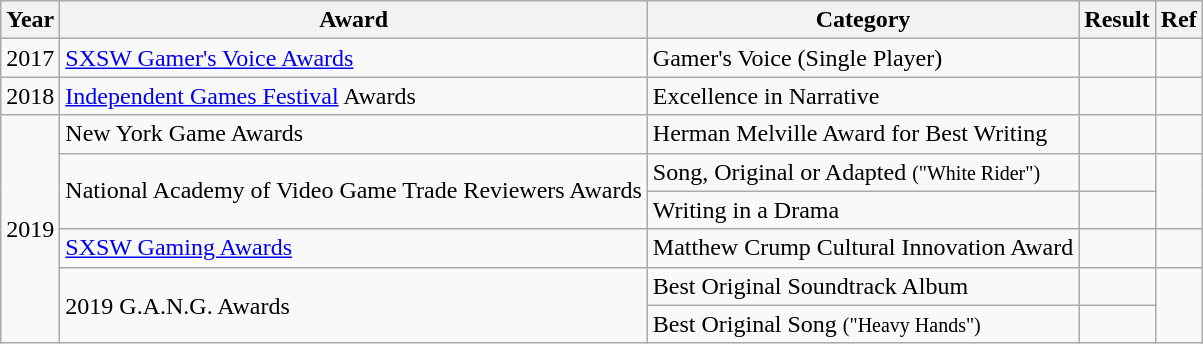<table class="wikitable sortable">
<tr>
<th>Year</th>
<th>Award</th>
<th>Category</th>
<th>Result</th>
<th>Ref</th>
</tr>
<tr>
<td style="text-align:center;" rowspan="1">2017</td>
<td><a href='#'>SXSW Gamer's Voice Awards</a></td>
<td>Gamer's Voice (Single Player)</td>
<td></td>
<td style="text-align:center;"></td>
</tr>
<tr>
<td style="text-align:center;" rowspan="1">2018</td>
<td><a href='#'>Independent Games Festival</a> Awards</td>
<td>Excellence in Narrative</td>
<td></td>
<td style="text-align:center;"></td>
</tr>
<tr>
<td style="text-align:center;" rowspan="6">2019</td>
<td>New York Game Awards</td>
<td>Herman Melville Award for Best Writing</td>
<td></td>
<td style="text-align:center;"></td>
</tr>
<tr>
<td rowspan="2">National Academy of Video Game Trade Reviewers Awards</td>
<td>Song, Original or Adapted <small>("White Rider")</small></td>
<td></td>
<td rowspan="2" style="text-align:center;"></td>
</tr>
<tr>
<td>Writing in a Drama</td>
<td></td>
</tr>
<tr>
<td><a href='#'>SXSW Gaming Awards</a></td>
<td>Matthew Crump Cultural Innovation Award</td>
<td></td>
<td style="text-align:center;"></td>
</tr>
<tr>
<td rowspan="2">2019 G.A.N.G. Awards</td>
<td>Best Original Soundtrack Album</td>
<td></td>
<td rowspan="2" style="text-align:center;"></td>
</tr>
<tr>
<td>Best Original Song <small>("Heavy Hands")</small></td>
<td></td>
</tr>
</table>
